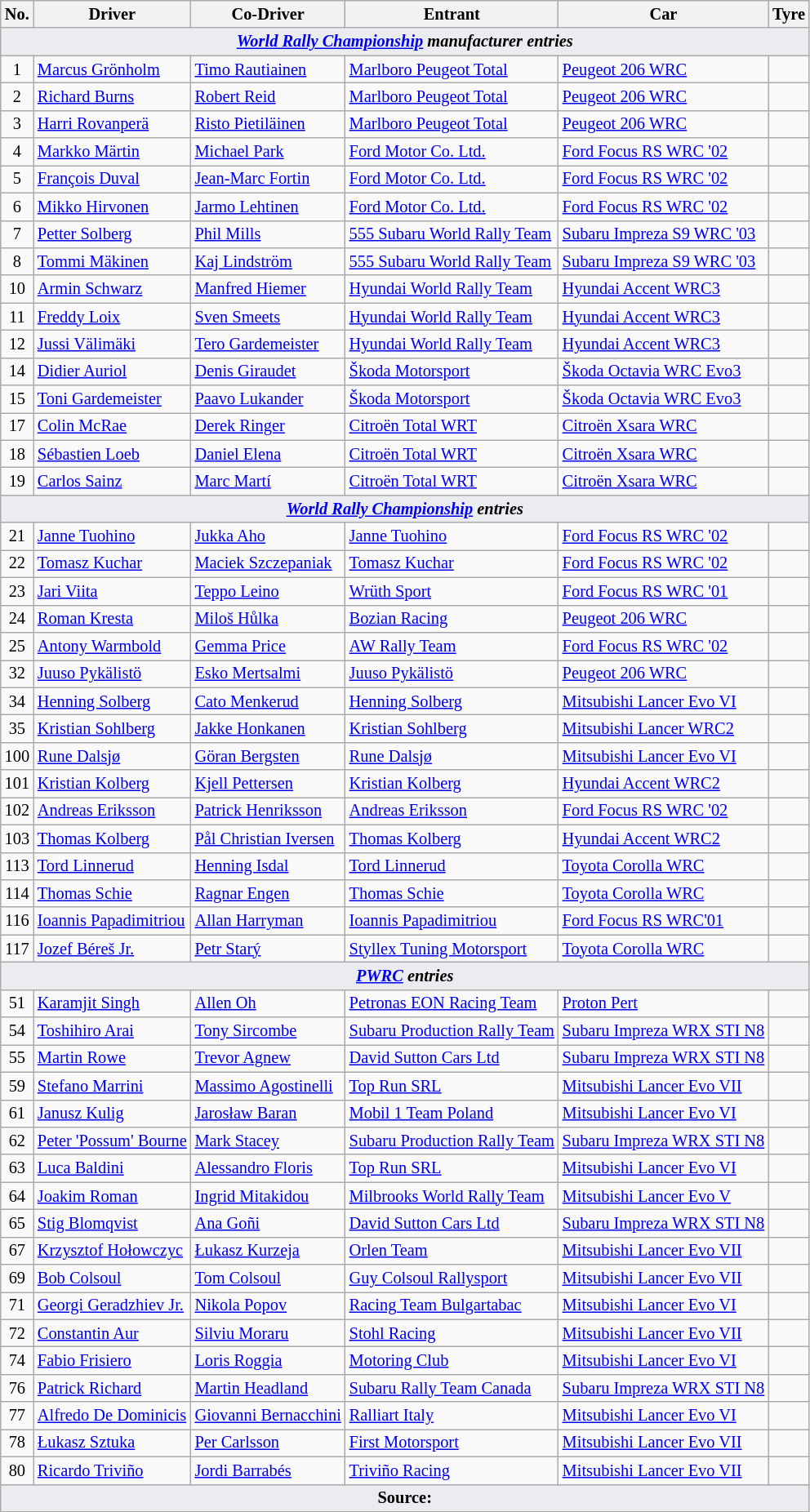<table class="wikitable" style="font-size: 85%;">
<tr>
<th>No.</th>
<th>Driver</th>
<th>Co-Driver</th>
<th>Entrant</th>
<th>Car</th>
<th>Tyre</th>
</tr>
<tr>
<td style="background-color:#EAECF0; text-align:center" colspan="6"><strong><em><a href='#'>World Rally Championship</a> manufacturer entries</em></strong></td>
</tr>
<tr>
<td align="center">1</td>
<td> <a href='#'>Marcus Grönholm</a></td>
<td> <a href='#'>Timo Rautiainen</a></td>
<td> <a href='#'>Marlboro Peugeot Total</a></td>
<td><a href='#'>Peugeot 206 WRC</a></td>
<td align="center"></td>
</tr>
<tr>
<td align="center">2</td>
<td> <a href='#'>Richard Burns</a></td>
<td> <a href='#'>Robert Reid</a></td>
<td> <a href='#'>Marlboro Peugeot Total</a></td>
<td><a href='#'>Peugeot 206 WRC</a></td>
<td align="center"></td>
</tr>
<tr>
<td align="center">3</td>
<td> <a href='#'>Harri Rovanperä</a></td>
<td> <a href='#'>Risto Pietiläinen</a></td>
<td> <a href='#'>Marlboro Peugeot Total</a></td>
<td><a href='#'>Peugeot 206 WRC</a></td>
<td align="center"></td>
</tr>
<tr>
<td align="center">4</td>
<td> <a href='#'>Markko Märtin</a></td>
<td> <a href='#'>Michael Park</a></td>
<td> <a href='#'>Ford Motor Co. Ltd.</a></td>
<td><a href='#'>Ford Focus RS WRC '02</a></td>
<td align="center"></td>
</tr>
<tr>
<td align="center">5</td>
<td> <a href='#'>François Duval</a></td>
<td> <a href='#'>Jean-Marc Fortin</a></td>
<td> <a href='#'>Ford Motor Co. Ltd.</a></td>
<td><a href='#'>Ford Focus RS WRC '02</a></td>
<td align="center"></td>
</tr>
<tr>
<td align="center">6</td>
<td> <a href='#'>Mikko Hirvonen</a></td>
<td> <a href='#'>Jarmo Lehtinen</a></td>
<td> <a href='#'>Ford Motor Co. Ltd.</a></td>
<td><a href='#'>Ford Focus RS WRC '02</a></td>
<td align="center"></td>
</tr>
<tr>
<td align="center">7</td>
<td> <a href='#'>Petter Solberg</a></td>
<td> <a href='#'>Phil Mills</a></td>
<td> <a href='#'>555 Subaru World Rally Team</a></td>
<td><a href='#'>Subaru Impreza S9 WRC '03</a></td>
<td align="center"></td>
</tr>
<tr>
<td align="center">8</td>
<td> <a href='#'>Tommi Mäkinen</a></td>
<td> <a href='#'>Kaj Lindström</a></td>
<td> <a href='#'>555 Subaru World Rally Team</a></td>
<td><a href='#'>Subaru Impreza S9 WRC '03</a></td>
<td align="center"></td>
</tr>
<tr>
<td align="center">10</td>
<td> <a href='#'>Armin Schwarz</a></td>
<td> <a href='#'>Manfred Hiemer</a></td>
<td> <a href='#'>Hyundai World Rally Team</a></td>
<td><a href='#'>Hyundai Accent WRC3</a></td>
<td align="center"></td>
</tr>
<tr>
<td align="center">11</td>
<td> <a href='#'>Freddy Loix</a></td>
<td> <a href='#'>Sven Smeets</a></td>
<td> <a href='#'>Hyundai World Rally Team</a></td>
<td><a href='#'>Hyundai Accent WRC3</a></td>
<td align="center"></td>
</tr>
<tr>
<td align="center">12</td>
<td> <a href='#'>Jussi Välimäki</a></td>
<td> <a href='#'>Tero Gardemeister</a></td>
<td> <a href='#'>Hyundai World Rally Team</a></td>
<td><a href='#'>Hyundai Accent WRC3</a></td>
<td align="center"></td>
</tr>
<tr>
<td align="center">14</td>
<td> <a href='#'>Didier Auriol</a></td>
<td> <a href='#'>Denis Giraudet</a></td>
<td> <a href='#'>Škoda Motorsport</a></td>
<td><a href='#'>Škoda Octavia WRC Evo3</a></td>
<td align="center"></td>
</tr>
<tr>
<td align="center">15</td>
<td> <a href='#'>Toni Gardemeister</a></td>
<td> <a href='#'>Paavo Lukander</a></td>
<td> <a href='#'>Škoda Motorsport</a></td>
<td><a href='#'>Škoda Octavia WRC Evo3</a></td>
<td align="center"></td>
</tr>
<tr>
<td align="center">17</td>
<td> <a href='#'>Colin McRae</a></td>
<td> <a href='#'>Derek Ringer</a></td>
<td> <a href='#'>Citroën Total WRT</a></td>
<td><a href='#'>Citroën Xsara WRC</a></td>
<td align="center"></td>
</tr>
<tr>
<td align="center">18</td>
<td> <a href='#'>Sébastien Loeb</a></td>
<td> <a href='#'>Daniel Elena</a></td>
<td> <a href='#'>Citroën Total WRT</a></td>
<td><a href='#'>Citroën Xsara WRC</a></td>
<td align="center"></td>
</tr>
<tr>
<td align="center">19</td>
<td> <a href='#'>Carlos Sainz</a></td>
<td> <a href='#'>Marc Martí</a></td>
<td> <a href='#'>Citroën Total WRT</a></td>
<td><a href='#'>Citroën Xsara WRC</a></td>
<td align="center"></td>
</tr>
<tr>
<td style="background-color:#EAECF0; text-align:center" colspan="6"><strong><em><a href='#'>World Rally Championship</a> entries</em></strong></td>
</tr>
<tr>
<td align="center">21</td>
<td> <a href='#'>Janne Tuohino</a></td>
<td> <a href='#'>Jukka Aho</a></td>
<td> <a href='#'>Janne Tuohino</a></td>
<td><a href='#'>Ford Focus RS WRC '02</a></td>
<td align="center"></td>
</tr>
<tr>
<td align="center">22</td>
<td> <a href='#'>Tomasz Kuchar</a></td>
<td> <a href='#'>Maciek Szczepaniak</a></td>
<td> <a href='#'>Tomasz Kuchar</a></td>
<td><a href='#'>Ford Focus RS WRC '02</a></td>
<td align="center"></td>
</tr>
<tr>
<td align="center">23</td>
<td> <a href='#'>Jari Viita</a></td>
<td> <a href='#'>Teppo Leino</a></td>
<td> <a href='#'>Wrüth Sport</a></td>
<td><a href='#'>Ford Focus RS WRC '01</a></td>
<td align="center"></td>
</tr>
<tr>
<td align="center">24</td>
<td> <a href='#'>Roman Kresta</a></td>
<td> <a href='#'>Miloš Hůlka</a></td>
<td> <a href='#'>Bozian Racing</a></td>
<td><a href='#'>Peugeot 206 WRC</a></td>
<td align="center"></td>
</tr>
<tr>
<td align="center">25</td>
<td> <a href='#'>Antony Warmbold</a></td>
<td> <a href='#'>Gemma Price</a></td>
<td> <a href='#'>AW Rally Team</a></td>
<td><a href='#'>Ford Focus RS WRC '02</a></td>
<td align="center"></td>
</tr>
<tr>
<td align="center">32</td>
<td> <a href='#'>Juuso Pykälistö</a></td>
<td> <a href='#'>Esko Mertsalmi</a></td>
<td> <a href='#'>Juuso Pykälistö</a></td>
<td><a href='#'>Peugeot 206 WRC</a></td>
<td align="center"></td>
</tr>
<tr>
<td align="center">34</td>
<td> <a href='#'>Henning Solberg</a></td>
<td> <a href='#'>Cato Menkerud</a></td>
<td> <a href='#'>Henning Solberg</a></td>
<td><a href='#'>Mitsubishi Lancer Evo VI</a></td>
<td></td>
</tr>
<tr>
<td align="center">35</td>
<td> <a href='#'>Kristian Sohlberg</a></td>
<td> <a href='#'>Jakke Honkanen</a></td>
<td> <a href='#'>Kristian Sohlberg</a></td>
<td><a href='#'>Mitsubishi Lancer WRC2</a></td>
<td align="center"></td>
</tr>
<tr>
<td align="center">100</td>
<td> <a href='#'>Rune Dalsjø</a></td>
<td> <a href='#'>Göran Bergsten</a></td>
<td> <a href='#'>Rune Dalsjø</a></td>
<td><a href='#'>Mitsubishi Lancer Evo VI</a></td>
<td></td>
</tr>
<tr>
<td align="center">101</td>
<td> <a href='#'>Kristian Kolberg</a></td>
<td> <a href='#'>Kjell Pettersen</a></td>
<td> <a href='#'>Kristian Kolberg</a></td>
<td><a href='#'>Hyundai Accent WRC2</a></td>
<td></td>
</tr>
<tr>
<td align="center">102</td>
<td> <a href='#'>Andreas Eriksson</a></td>
<td> <a href='#'>Patrick Henriksson</a></td>
<td> <a href='#'>Andreas Eriksson</a></td>
<td><a href='#'>Ford Focus RS WRC '02</a></td>
<td align="center"></td>
</tr>
<tr>
<td align="center">103</td>
<td> <a href='#'>Thomas Kolberg</a></td>
<td> <a href='#'>Pål Christian Iversen</a></td>
<td> <a href='#'>Thomas Kolberg</a></td>
<td><a href='#'>Hyundai Accent WRC2</a></td>
<td align="center"></td>
</tr>
<tr>
<td align="center">113</td>
<td> <a href='#'>Tord Linnerud</a></td>
<td> <a href='#'>Henning Isdal</a></td>
<td> <a href='#'>Tord Linnerud</a></td>
<td><a href='#'>Toyota Corolla WRC</a></td>
<td></td>
</tr>
<tr>
<td align="center">114</td>
<td> <a href='#'>Thomas Schie</a></td>
<td> <a href='#'>Ragnar Engen</a></td>
<td> <a href='#'>Thomas Schie</a></td>
<td><a href='#'>Toyota Corolla WRC</a></td>
<td align="center"></td>
</tr>
<tr>
<td align="center">116</td>
<td> <a href='#'>Ioannis Papadimitriou</a></td>
<td> <a href='#'>Allan Harryman</a></td>
<td> <a href='#'>Ioannis Papadimitriou</a></td>
<td><a href='#'>Ford Focus RS WRC'01</a></td>
<td></td>
</tr>
<tr>
<td align="center">117</td>
<td> <a href='#'>Jozef Béreš Jr.</a></td>
<td> <a href='#'>Petr Starý</a></td>
<td> <a href='#'>Styllex Tuning Motorsport</a></td>
<td><a href='#'>Toyota Corolla WRC</a></td>
<td></td>
</tr>
<tr>
<td style="background-color:#EAECF0; text-align:center" colspan="6"><strong><em><a href='#'>PWRC</a> entries</em></strong></td>
</tr>
<tr>
<td align="center">51</td>
<td> <a href='#'>Karamjit Singh</a></td>
<td> <a href='#'>Allen Oh</a></td>
<td> <a href='#'>Petronas EON Racing Team</a></td>
<td><a href='#'>Proton Pert</a></td>
<td></td>
</tr>
<tr>
<td align="center">54</td>
<td> <a href='#'>Toshihiro Arai</a></td>
<td> <a href='#'>Tony Sircombe</a></td>
<td> <a href='#'>Subaru Production Rally Team</a></td>
<td><a href='#'>Subaru Impreza WRX STI N8</a></td>
<td></td>
</tr>
<tr>
<td align="center">55</td>
<td> <a href='#'>Martin Rowe</a></td>
<td> <a href='#'>Trevor Agnew</a></td>
<td> <a href='#'>David Sutton Cars Ltd</a></td>
<td><a href='#'>Subaru Impreza WRX STI N8</a></td>
<td></td>
</tr>
<tr>
<td align="center">59</td>
<td> <a href='#'>Stefano Marrini</a></td>
<td> <a href='#'>Massimo Agostinelli</a></td>
<td> <a href='#'>Top Run SRL</a></td>
<td><a href='#'>Mitsubishi Lancer Evo VII</a></td>
<td></td>
</tr>
<tr>
<td align="center">61</td>
<td> <a href='#'>Janusz Kulig</a></td>
<td> <a href='#'>Jarosław Baran</a></td>
<td> <a href='#'>Mobil 1 Team Poland</a></td>
<td><a href='#'>Mitsubishi Lancer Evo VI</a></td>
<td align="center"></td>
</tr>
<tr>
<td align="center">62</td>
<td> <a href='#'>Peter 'Possum' Bourne</a></td>
<td> <a href='#'>Mark Stacey</a></td>
<td> <a href='#'>Subaru Production Rally Team</a></td>
<td><a href='#'>Subaru Impreza WRX STI N8</a></td>
<td></td>
</tr>
<tr>
<td align="center">63</td>
<td> <a href='#'>Luca Baldini</a></td>
<td> <a href='#'>Alessandro Floris</a></td>
<td> <a href='#'>Top Run SRL</a></td>
<td><a href='#'>Mitsubishi Lancer Evo VI</a></td>
<td></td>
</tr>
<tr>
<td align="center">64</td>
<td> <a href='#'>Joakim Roman</a></td>
<td> <a href='#'>Ingrid Mitakidou</a></td>
<td> <a href='#'>Milbrooks World Rally Team</a></td>
<td><a href='#'>Mitsubishi Lancer Evo V</a></td>
<td></td>
</tr>
<tr>
<td align="center">65</td>
<td> <a href='#'>Stig Blomqvist</a></td>
<td> <a href='#'>Ana Goñi</a></td>
<td> <a href='#'>David Sutton Cars Ltd</a></td>
<td><a href='#'>Subaru Impreza WRX STI N8</a></td>
<td></td>
</tr>
<tr>
<td align="center">67</td>
<td> <a href='#'>Krzysztof Hołowczyc</a></td>
<td> <a href='#'>Łukasz Kurzeja</a></td>
<td> <a href='#'>Orlen Team</a></td>
<td><a href='#'>Mitsubishi Lancer Evo VII</a></td>
<td align="center"></td>
</tr>
<tr>
<td align="center">69</td>
<td> <a href='#'>Bob Colsoul</a></td>
<td> <a href='#'>Tom Colsoul</a></td>
<td> <a href='#'>Guy Colsoul Rallysport</a></td>
<td><a href='#'>Mitsubishi Lancer Evo VII</a></td>
<td></td>
</tr>
<tr>
<td align="center">71</td>
<td> <a href='#'>Georgi Geradzhiev Jr.</a></td>
<td> <a href='#'>Nikola Popov</a></td>
<td> <a href='#'>Racing Team Bulgartabac</a></td>
<td><a href='#'>Mitsubishi Lancer Evo VI</a></td>
<td></td>
</tr>
<tr>
<td align="center">72</td>
<td> <a href='#'>Constantin Aur</a></td>
<td> <a href='#'>Silviu Moraru</a></td>
<td> <a href='#'>Stohl Racing</a></td>
<td><a href='#'>Mitsubishi Lancer Evo VII</a></td>
<td></td>
</tr>
<tr>
<td align="center">74</td>
<td> <a href='#'>Fabio Frisiero</a></td>
<td> <a href='#'>Loris Roggia</a></td>
<td> <a href='#'>Motoring Club</a></td>
<td><a href='#'>Mitsubishi Lancer Evo VI</a></td>
<td></td>
</tr>
<tr>
<td align="center">76</td>
<td> <a href='#'>Patrick Richard</a></td>
<td> <a href='#'>Martin Headland</a></td>
<td> <a href='#'>Subaru Rally Team Canada</a></td>
<td><a href='#'>Subaru Impreza WRX STI N8</a></td>
<td></td>
</tr>
<tr>
<td align="center">77</td>
<td> <a href='#'>Alfredo De Dominicis</a></td>
<td> <a href='#'>Giovanni Bernacchini</a></td>
<td> <a href='#'>Ralliart Italy</a></td>
<td><a href='#'>Mitsubishi Lancer Evo VI</a></td>
<td></td>
</tr>
<tr>
<td align="center">78</td>
<td> <a href='#'>Łukasz Sztuka</a></td>
<td> <a href='#'>Per Carlsson</a></td>
<td> <a href='#'>First Motorsport</a></td>
<td><a href='#'>Mitsubishi Lancer Evo VII</a></td>
<td></td>
</tr>
<tr>
<td align="center">80</td>
<td> <a href='#'>Ricardo Triviño</a></td>
<td> <a href='#'>Jordi Barrabés</a></td>
<td> <a href='#'>Triviño Racing</a></td>
<td><a href='#'>Mitsubishi Lancer Evo VII</a></td>
<td></td>
</tr>
<tr>
<td style="background-color:#EAECF0; text-align:center" colspan="6"><strong>Source:</strong></td>
</tr>
<tr>
</tr>
</table>
